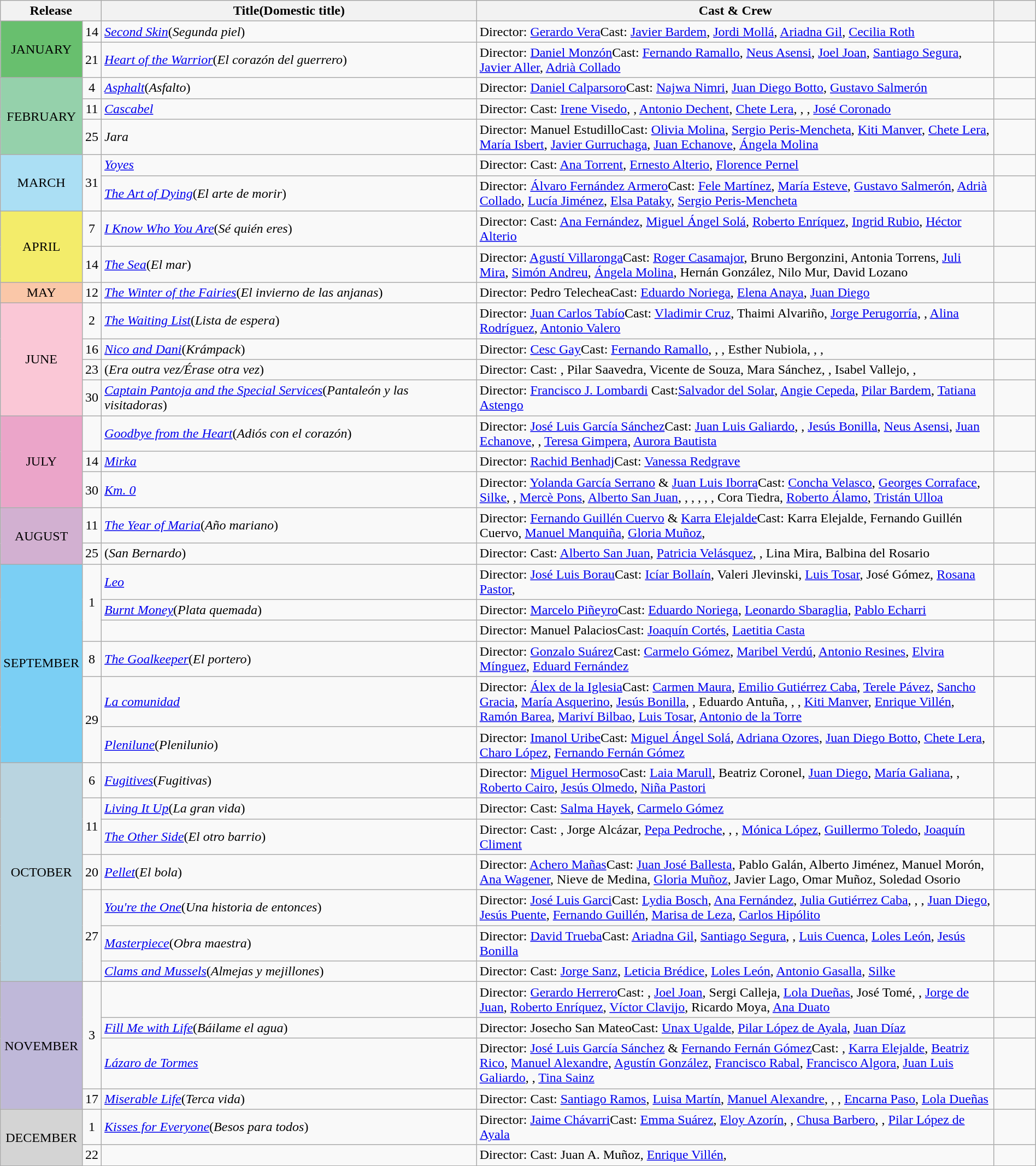<table class="wikitable sortable" style="width:100%;">
<tr>
<th colspan="2" style="width:5%;">Release</th>
<th>Title(Domestic title)</th>
<th style="width:50%;">Cast & Crew</th>
<th style="width:4%;"></th>
</tr>
<tr>
<td align = "center" rowspan = "2" bgcolor = #68bf6e>JANUARY</td>
<td align = "center">14</td>
<td><em><a href='#'>Second Skin</a></em>(<em>Segunda piel</em>)</td>
<td>Director: <a href='#'>Gerardo Vera</a>Cast: <a href='#'>Javier Bardem</a>, <a href='#'>Jordi Mollá</a>, <a href='#'>Ariadna Gil</a>, <a href='#'>Cecilia Roth</a></td>
<td align = "center"></td>
</tr>
<tr>
<td align = "center">21</td>
<td><em><a href='#'>Heart of the Warrior</a></em>(<em>El corazón del guerrero</em>)</td>
<td>Director: <a href='#'>Daniel Monzón</a>Cast: <a href='#'>Fernando Ramallo</a>, <a href='#'>Neus Asensi</a>, <a href='#'>Joel Joan</a>, <a href='#'>Santiago Segura</a>, <a href='#'>Javier Aller</a>, <a href='#'>Adrià Collado</a></td>
<td align = "center"></td>
</tr>
<tr>
<td rowspan = "3" align = "center" bgcolor = "#95d1ab">FEBRUARY</td>
<td align = "center">4</td>
<td><em><a href='#'>Asphalt</a></em>(<em>Asfalto</em>)</td>
<td>Director: <a href='#'>Daniel Calparsoro</a>Cast: <a href='#'>Najwa Nimri</a>, <a href='#'>Juan Diego Botto</a>, <a href='#'>Gustavo Salmerón</a></td>
<td align = "center"></td>
</tr>
<tr>
<td align = "center">11</td>
<td><em><a href='#'>Cascabel</a></em></td>
<td>Director: Cast: <a href='#'>Irene Visedo</a>, , <a href='#'>Antonio Dechent</a>, <a href='#'>Chete Lera</a>, , , <a href='#'>José Coronado</a></td>
<td align = "center"></td>
</tr>
<tr>
<td align = "center">25</td>
<td><em>Jara</em></td>
<td>Director: Manuel EstudilloCast: <a href='#'>Olivia Molina</a>, <a href='#'>Sergio Peris-Mencheta</a>, <a href='#'>Kiti Manver</a>, <a href='#'>Chete Lera</a>, <a href='#'>María Isbert</a>, <a href='#'>Javier Gurruchaga</a>, <a href='#'>Juan Echanove</a>, <a href='#'>Ángela Molina</a></td>
<td align = "center"></td>
</tr>
<tr>
<td rowspan = "2" align = "center" bgcolor = "#abdff4">MARCH</td>
<td rowspan = "2" align = "center">31</td>
<td><em><a href='#'>Yoyes</a></em></td>
<td>Director: Cast: <a href='#'>Ana Torrent</a>, <a href='#'>Ernesto Alterio</a>, <a href='#'>Florence Pernel</a></td>
<td align = "center"></td>
</tr>
<tr>
<td><em><a href='#'>The Art of Dying</a></em>(<em>El arte de morir</em>)</td>
<td>Director: <a href='#'>Álvaro Fernández Armero</a>Cast: <a href='#'>Fele Martínez</a>, <a href='#'>María Esteve</a>, <a href='#'>Gustavo Salmerón</a>, <a href='#'>Adrià Collado</a>, <a href='#'>Lucía Jiménez</a>, <a href='#'>Elsa Pataky</a>, <a href='#'>Sergio Peris-Mencheta</a></td>
<td align = "center"></td>
</tr>
<tr>
<td align = "center" rowspan = "2" bgcolor = "f3ec6a">APRIL</td>
<td align = "center">7</td>
<td><em><a href='#'>I Know Who You Are</a></em>(<em>Sé quién eres</em>)</td>
<td>Director: Cast: <a href='#'>Ana Fernández</a>, <a href='#'>Miguel Ángel Solá</a>, <a href='#'>Roberto Enríquez</a>, <a href='#'>Ingrid Rubio</a>, <a href='#'>Héctor Alterio</a></td>
<td align = "center"></td>
</tr>
<tr>
<td align = "center">14</td>
<td><em><a href='#'>The Sea</a></em>(<em>El mar</em>)</td>
<td>Director: <a href='#'>Agustí Villaronga</a>Cast: <a href='#'>Roger Casamajor</a>, Bruno Bergonzini, Antonia Torrens, <a href='#'>Juli Mira</a>, <a href='#'>Simón Andreu</a>, <a href='#'>Ángela Molina</a>, Hernán González, Nilo Mur, David Lozano</td>
<td align = "center"></td>
</tr>
<tr>
<td align = "center" rowspan = "1" bgcolor = "#fac7a8">MAY</td>
<td align = "center">12</td>
<td><em><a href='#'>The Winter of the Fairies</a></em>(<em>El invierno de las anjanas</em>)</td>
<td>Director: Pedro TelecheaCast: <a href='#'>Eduardo Noriega</a>, <a href='#'>Elena Anaya</a>, <a href='#'>Juan Diego</a></td>
<td align = "center"></td>
</tr>
<tr>
<td align = "center" rowspan = "4" bgcolor = "#fac7d6">JUNE</td>
<td align = "center">2</td>
<td><em><a href='#'>The Waiting List</a></em>(<em>Lista de espera</em>)</td>
<td>Director: <a href='#'>Juan Carlos Tabío</a>Cast: <a href='#'>Vladimir Cruz</a>, Thaimi Alvariño, <a href='#'>Jorge Perugorría</a>, , <a href='#'>Alina Rodríguez</a>, <a href='#'>Antonio Valero</a></td>
<td></td>
</tr>
<tr>
<td align = "center">16</td>
<td><em><a href='#'>Nico and Dani</a></em>(<em>Krámpack</em>)</td>
<td>Director: <a href='#'>Cesc Gay</a>Cast: <a href='#'>Fernando Ramallo</a>, , , Esther Nubiola, , , </td>
<td align = "center"></td>
</tr>
<tr>
<td align = "center">23</td>
<td><em></em>(<em>Era outra vez/Érase otra vez</em>)</td>
<td>Director: Cast: , Pilar Saavedra, Vicente de Souza, Mara Sánchez, , Isabel Vallejo, , </td>
<td align = "center"></td>
</tr>
<tr>
<td align = "center">30</td>
<td><em><a href='#'>Captain Pantoja and the Special Services</a></em>(<em>Pantaleón y las visitadoras</em>)</td>
<td>Director: <a href='#'>Francisco J. Lombardi</a> Cast:<a href='#'>Salvador del Solar</a>, <a href='#'>Angie Cepeda</a>, <a href='#'>Pilar Bardem</a>, <a href='#'>Tatiana Astengo</a></td>
<td align = "center"></td>
</tr>
<tr>
<td align = "center" rowspan = "3" bgcolor = "#eba5c9">JULY</td>
<td></td>
<td><em><a href='#'>Goodbye from the Heart</a></em>(<em>Adiós con el corazón</em>)</td>
<td>Director: <a href='#'>José Luis García Sánchez</a>Cast: <a href='#'>Juan Luis Galiardo</a>, , <a href='#'>Jesús Bonilla</a>, <a href='#'>Neus Asensi</a>, <a href='#'>Juan Echanove</a>, , <a href='#'>Teresa Gimpera</a>, <a href='#'>Aurora Bautista</a></td>
<td></td>
</tr>
<tr>
<td align = "center">14</td>
<td><em><a href='#'>Mirka</a></em></td>
<td>Director: <a href='#'>Rachid Benhadj</a>Cast: <a href='#'>Vanessa Redgrave</a></td>
<td align = "center"></td>
</tr>
<tr>
<td align = "center">30</td>
<td><em><a href='#'>Km. 0</a></em></td>
<td>Director: <a href='#'>Yolanda García Serrano</a> & <a href='#'>Juan Luis Iborra</a>Cast: <a href='#'>Concha Velasco</a>, <a href='#'>Georges Corraface</a>, <a href='#'>Silke</a>, , <a href='#'>Mercè Pons</a>, <a href='#'>Alberto San Juan</a>, , , , , , Cora Tiedra, <a href='#'>Roberto Álamo</a>, <a href='#'>Tristán Ulloa</a></td>
<td align = "center"></td>
</tr>
<tr>
<td align = "center" rowspan = "2" bgcolor = "#d2b0d1">AUGUST</td>
<td align = "center">11</td>
<td><em><a href='#'>The Year of Maria</a></em>(<em>Año mariano</em>)</td>
<td>Director: <a href='#'>Fernando Guillén Cuervo</a> & <a href='#'>Karra Elejalde</a>Cast: Karra Elejalde, Fernando Guillén Cuervo, <a href='#'>Manuel Manquiña</a>, <a href='#'>Gloria Muñoz</a>, </td>
<td></td>
</tr>
<tr>
<td align = "center">25</td>
<td><em></em>(<em>San Bernardo</em>)</td>
<td>Director: Cast: <a href='#'>Alberto San Juan</a>, <a href='#'>Patricia Velásquez</a>, , Lina Mira, Balbina del Rosario</td>
<td align = "center"></td>
</tr>
<tr>
<td align = "center" rowspan = "6" bgcolor = "#7bcff4">SEPTEMBER</td>
<td rowspan = "3" align = "center">1</td>
<td><em><a href='#'>Leo</a></em></td>
<td>Director: <a href='#'>José Luis Borau</a>Cast: <a href='#'>Icíar Bollaín</a>, Valeri Jlevinski, <a href='#'>Luis Tosar</a>, José Gómez, <a href='#'>Rosana Pastor</a>, </td>
<td align = "center"></td>
</tr>
<tr>
<td><em><a href='#'>Burnt Money</a></em>(<em>Plata quemada</em>)</td>
<td>Director: <a href='#'>Marcelo Piñeyro</a>Cast: <a href='#'>Eduardo Noriega</a>, <a href='#'>Leonardo Sbaraglia</a>, <a href='#'>Pablo Echarri</a></td>
<td align = "center"></td>
</tr>
<tr>
<td><em></em></td>
<td>Director: Manuel PalaciosCast: <a href='#'>Joaquín Cortés</a>, <a href='#'>Laetitia Casta</a></td>
<td></td>
</tr>
<tr>
<td align = "center">8</td>
<td><em><a href='#'>The Goalkeeper</a></em>(<em>El portero</em>)</td>
<td>Director: <a href='#'>Gonzalo Suárez</a>Cast: <a href='#'>Carmelo Gómez</a>, <a href='#'>Maribel Verdú</a>, <a href='#'>Antonio Resines</a>, <a href='#'>Elvira Mínguez</a>, <a href='#'>Eduard Fernández</a></td>
<td align = "center"></td>
</tr>
<tr>
<td align = "center" rowspan = "2">29</td>
<td><em><a href='#'>La comunidad</a></em></td>
<td>Director: <a href='#'>Álex de la Iglesia</a>Cast: <a href='#'>Carmen Maura</a>, <a href='#'>Emilio Gutiérrez Caba</a>, <a href='#'>Terele Pávez</a>, <a href='#'>Sancho Gracia</a>, <a href='#'>María Asquerino</a>, <a href='#'>Jesús Bonilla</a>, , Eduardo Antuña, , , <a href='#'>Kiti Manver</a>, <a href='#'>Enrique Villén</a>, <a href='#'>Ramón Barea</a>, <a href='#'>Mariví Bilbao</a>, <a href='#'>Luis Tosar</a>, <a href='#'>Antonio de la Torre</a></td>
<td align = "center"></td>
</tr>
<tr>
<td><em><a href='#'>Plenilune</a></em>(<em>Plenilunio</em>)</td>
<td>Director: <a href='#'>Imanol Uribe</a>Cast: <a href='#'>Miguel Ángel Solá</a>, <a href='#'>Adriana Ozores</a>, <a href='#'>Juan Diego Botto</a>, <a href='#'>Chete Lera</a>, <a href='#'>Charo López</a>, <a href='#'>Fernando Fernán Gómez</a></td>
<td align = "center"></td>
</tr>
<tr>
<td align = "center" rowspan = "7" bgcolor = "#b9d4e">OCTOBER</td>
<td align = "center">6</td>
<td><em><a href='#'>Fugitives</a></em>(<em>Fugitivas</em>)</td>
<td>Director: <a href='#'>Miguel Hermoso</a>Cast: <a href='#'>Laia Marull</a>, Beatriz Coronel, <a href='#'>Juan Diego</a>, <a href='#'>María Galiana</a>, , <a href='#'>Roberto Cairo</a>, <a href='#'>Jesús Olmedo</a>, <a href='#'>Niña Pastori</a></td>
<td align = "center"></td>
</tr>
<tr>
<td rowspan = "2" align = "center">11</td>
<td><em><a href='#'>Living It Up</a></em>(<em>La gran vida</em>)</td>
<td>Director: Cast: <a href='#'>Salma Hayek</a>, <a href='#'>Carmelo Gómez</a></td>
<td align = "center"></td>
</tr>
<tr>
<td><em><a href='#'>The Other Side</a></em>(<em>El otro barrio</em>)</td>
<td>Director: Cast: , Jorge Alcázar, <a href='#'>Pepa Pedroche</a>, , , <a href='#'>Mónica López</a>, <a href='#'>Guillermo Toledo</a>, <a href='#'>Joaquín Climent</a></td>
<td align = "center"></td>
</tr>
<tr>
<td align = "center">20</td>
<td><em><a href='#'>Pellet</a></em>(<em>El bola</em>)</td>
<td>Director: <a href='#'>Achero Mañas</a>Cast: <a href='#'>Juan José Ballesta</a>, Pablo Galán, Alberto Jiménez, Manuel Morón, <a href='#'>Ana Wagener</a>, Nieve de Medina, <a href='#'>Gloria Muñoz</a>, Javier Lago, Omar Muñoz, Soledad Osorio</td>
<td align = "center"></td>
</tr>
<tr>
<td align = "center" rowspan = "3">27</td>
<td><em><a href='#'>You're the One</a></em>(<em>Una historia de entonces</em>)</td>
<td>Director: <a href='#'>José Luis Garci</a>Cast: <a href='#'>Lydia Bosch</a>, <a href='#'>Ana Fernández</a>, <a href='#'>Julia Gutiérrez Caba</a>, , , <a href='#'>Juan Diego</a>, <a href='#'>Jesús Puente</a>, <a href='#'>Fernando Guillén</a>, <a href='#'>Marisa de Leza</a>, <a href='#'>Carlos Hipólito</a></td>
<td align = "center"></td>
</tr>
<tr>
<td><em><a href='#'>Masterpiece</a></em>(<em>Obra maestra</em>)</td>
<td>Director: <a href='#'>David Trueba</a>Cast: <a href='#'>Ariadna Gil</a>, <a href='#'>Santiago Segura</a>, ,  <a href='#'>Luis Cuenca</a>, <a href='#'>Loles León</a>, <a href='#'>Jesús Bonilla</a></td>
<td align = "center"></td>
</tr>
<tr>
<td><em><a href='#'>Clams and Mussels</a></em>(<em>Almejas y mejillones</em>)</td>
<td>Director: Cast: <a href='#'>Jorge Sanz</a>, <a href='#'>Leticia Brédice</a>, <a href='#'>Loles León</a>, <a href='#'>Antonio Gasalla</a>, <a href='#'>Silke</a></td>
<td align = "center"></td>
</tr>
<tr>
<td align = "center" rowspan = "4" bgcolor = "#bfb8d9">NOVEMBER</td>
<td align = "center" rowspan = "3">3</td>
<td><em></em></td>
<td>Director: <a href='#'>Gerardo Herrero</a>Cast: , <a href='#'>Joel Joan</a>, Sergi Calleja, <a href='#'>Lola Dueñas</a>, José Tomé, , <a href='#'>Jorge de Juan</a>, <a href='#'>Roberto Enríquez</a>, <a href='#'>Víctor Clavijo</a>, Ricardo Moya, <a href='#'>Ana Duato</a></td>
<td></td>
</tr>
<tr>
<td><em><a href='#'>Fill Me with Life</a></em>(<em>Báilame el agua</em>)</td>
<td>Director: Josecho San MateoCast: <a href='#'>Unax Ugalde</a>, <a href='#'>Pilar López de Ayala</a>, <a href='#'>Juan Díaz</a></td>
<td align = "center"></td>
</tr>
<tr>
<td><em><a href='#'>Lázaro de Tormes</a></em></td>
<td>Director: <a href='#'>José Luis García Sánchez</a> & <a href='#'>Fernando Fernán Gómez</a>Cast: , <a href='#'>Karra Elejalde</a>, <a href='#'>Beatriz Rico</a>, <a href='#'>Manuel Alexandre</a>, <a href='#'>Agustín González</a>, <a href='#'>Francisco Rabal</a>, <a href='#'>Francisco Algora</a>, <a href='#'>Juan Luis Galiardo</a>, , <a href='#'>Tina Sainz</a></td>
<td align = "center"></td>
</tr>
<tr>
<td align = "center">17</td>
<td><em><a href='#'>Miserable Life</a></em>(<em>Terca vida</em>)</td>
<td>Director: Cast: <a href='#'>Santiago Ramos</a>, <a href='#'>Luisa Martín</a>, <a href='#'>Manuel Alexandre</a>, , , <a href='#'>Encarna Paso</a>, <a href='#'>Lola Dueñas</a></td>
<td align = "center"></td>
</tr>
<tr>
<td align = "center" rowspan = "2" bgcolor = "#d4d4d4">DECEMBER</td>
<td align = "center">1</td>
<td><em><a href='#'>Kisses for Everyone</a></em>(<em>Besos para todos</em>)</td>
<td>Director: <a href='#'>Jaime Chávarri</a>Cast: <a href='#'>Emma Suárez</a>, <a href='#'>Eloy Azorín</a>, , <a href='#'>Chusa Barbero</a>, , <a href='#'>Pilar López de Ayala</a></td>
<td align = "center"></td>
</tr>
<tr>
<td align = "center">22</td>
<td><em></em></td>
<td>Director: Cast: Juan A. Muñoz, <a href='#'>Enrique Villén</a>, </td>
<td align = "center"></td>
</tr>
</table>
